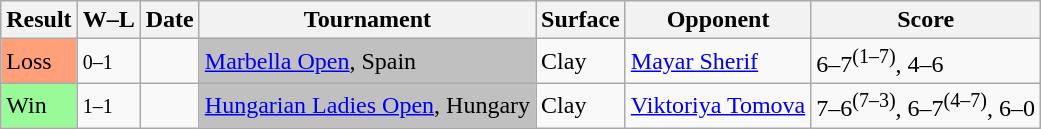<table class="sortable wikitable">
<tr>
<th>Result</th>
<th class="unsortable">W–L</th>
<th>Date</th>
<th>Tournament</th>
<th>Surface</th>
<th>Opponent</th>
<th class="unsortable">Score</th>
</tr>
<tr>
<td bgcolor=ffa07a>Loss</td>
<td><small>0–1</small></td>
<td><a href='#'></a></td>
<td bgcolor=silver><a href='#'>Marbella Open</a>, Spain</td>
<td>Clay</td>
<td> <a href='#'>Mayar Sherif</a></td>
<td>6–7<sup>(1–7)</sup>, 4–6</td>
</tr>
<tr>
<td bgcolor=98fb98>Win</td>
<td><small>1–1</small></td>
<td><a href='#'></a></td>
<td bgcolor=silver><a href='#'>Hungarian Ladies Open</a>, Hungary</td>
<td>Clay</td>
<td> <a href='#'>Viktoriya Tomova</a></td>
<td>7–6<sup>(7–3)</sup>, 6–7<sup>(4–7)</sup>, 6–0</td>
</tr>
</table>
